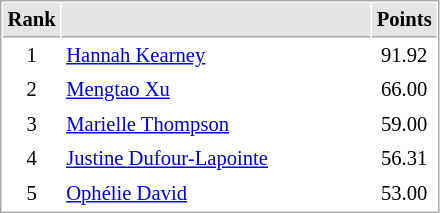<table cellspacing="1" cellpadding="3" style="border:1px solid #AAAAAA;font-size:86%">
<tr bgcolor="#E4E4E4">
<th style="border-bottom:1px solid #AAAAAA" width=10>Rank</th>
<th style="border-bottom:1px solid #AAAAAA" width=200></th>
<th style="border-bottom:1px solid #AAAAAA" width=20>Points</th>
</tr>
<tr>
<td style="text-align:center;">1</td>
<td> <a href='#'>Hannah Kearney</a></td>
<td align=center>91.92</td>
</tr>
<tr>
<td style="text-align:center;">2</td>
<td> <a href='#'>Mengtao Xu</a></td>
<td align=center>66.00</td>
</tr>
<tr>
<td style="text-align:center;">3</td>
<td> <a href='#'>Marielle Thompson</a></td>
<td align=center>59.00</td>
</tr>
<tr>
<td style="text-align:center;">4</td>
<td> <a href='#'>Justine Dufour-Lapointe</a></td>
<td align=center>56.31</td>
</tr>
<tr>
<td style="text-align:center;">5</td>
<td> <a href='#'>Ophélie David</a></td>
<td align=center>53.00</td>
</tr>
</table>
